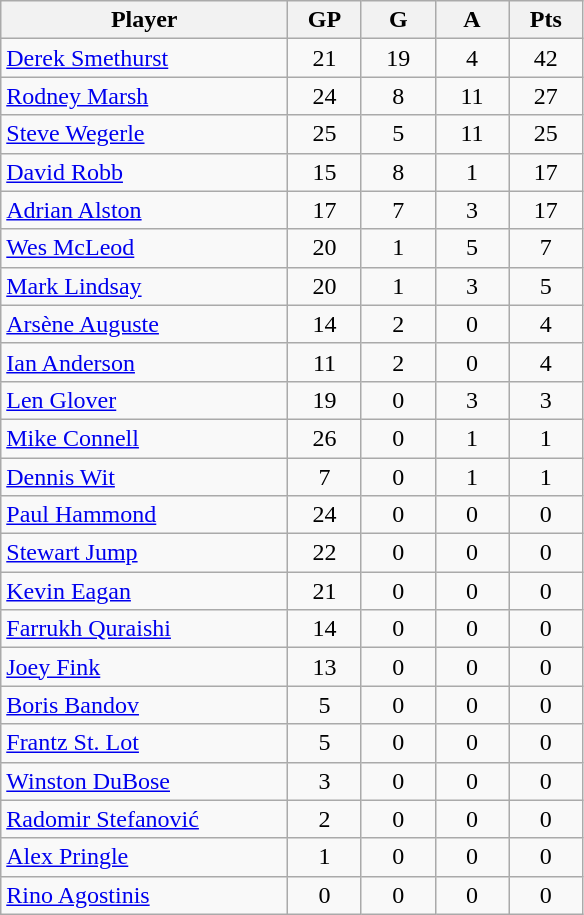<table class="wikitable">
<tr>
<th style="width:35%;">Player</th>
<th style="width:9%;">GP</th>
<th style="width:9%;">G</th>
<th style="width:9%;">A</th>
<th style="width:9%;">Pts</th>
</tr>
<tr align=center>
<td align=left><a href='#'>Derek Smethurst</a></td>
<td>21</td>
<td>19</td>
<td>4</td>
<td>42</td>
</tr>
<tr align=center>
<td align=left><a href='#'>Rodney Marsh</a></td>
<td>24</td>
<td>8</td>
<td>11</td>
<td>27</td>
</tr>
<tr align=center>
<td align=left><a href='#'>Steve Wegerle</a></td>
<td>25</td>
<td>5</td>
<td>11</td>
<td>25</td>
</tr>
<tr align=center>
<td align=left><a href='#'>David Robb</a></td>
<td>15</td>
<td>8</td>
<td>1</td>
<td>17</td>
</tr>
<tr align=center>
<td align=left><a href='#'>Adrian Alston</a></td>
<td>17</td>
<td>7</td>
<td>3</td>
<td>17</td>
</tr>
<tr align=center>
<td align=left><a href='#'>Wes McLeod</a></td>
<td>20</td>
<td>1</td>
<td>5</td>
<td>7</td>
</tr>
<tr align=center>
<td align=left><a href='#'>Mark Lindsay</a></td>
<td>20</td>
<td>1</td>
<td>3</td>
<td>5</td>
</tr>
<tr align=center>
<td align=left><a href='#'>Arsène Auguste</a></td>
<td>14</td>
<td>2</td>
<td>0</td>
<td>4</td>
</tr>
<tr align=center>
<td align=left><a href='#'>Ian Anderson</a></td>
<td>11</td>
<td>2</td>
<td>0</td>
<td>4</td>
</tr>
<tr align=center>
<td align=left><a href='#'>Len Glover</a></td>
<td>19</td>
<td>0</td>
<td>3</td>
<td>3</td>
</tr>
<tr align=center>
<td align=left><a href='#'>Mike Connell</a></td>
<td>26</td>
<td>0</td>
<td>1</td>
<td>1</td>
</tr>
<tr align=center>
<td align=left><a href='#'>Dennis Wit</a></td>
<td>7</td>
<td>0</td>
<td>1</td>
<td>1</td>
</tr>
<tr align=center>
<td align=left><a href='#'>Paul Hammond</a></td>
<td>24</td>
<td>0</td>
<td>0</td>
<td>0</td>
</tr>
<tr align=center>
<td align=left><a href='#'>Stewart Jump</a></td>
<td>22</td>
<td>0</td>
<td>0</td>
<td>0</td>
</tr>
<tr align=center>
<td align=left><a href='#'>Kevin Eagan</a></td>
<td>21</td>
<td>0</td>
<td>0</td>
<td>0</td>
</tr>
<tr align=center>
<td align=left><a href='#'>Farrukh Quraishi</a></td>
<td>14</td>
<td>0</td>
<td>0</td>
<td>0</td>
</tr>
<tr align=center>
<td align=left><a href='#'>Joey Fink</a></td>
<td>13</td>
<td>0</td>
<td>0</td>
<td>0</td>
</tr>
<tr align=center>
<td align=left><a href='#'>Boris Bandov</a></td>
<td>5</td>
<td>0</td>
<td>0</td>
<td>0</td>
</tr>
<tr align=center>
<td align=left><a href='#'>Frantz St. Lot</a></td>
<td>5</td>
<td>0</td>
<td>0</td>
<td>0</td>
</tr>
<tr align=center>
<td align=left><a href='#'>Winston DuBose</a></td>
<td>3</td>
<td>0</td>
<td>0</td>
<td>0</td>
</tr>
<tr align=center>
<td align=left><a href='#'>Radomir Stefanović</a></td>
<td>2</td>
<td>0</td>
<td>0</td>
<td>0</td>
</tr>
<tr align=center>
<td align=left><a href='#'>Alex Pringle</a></td>
<td>1</td>
<td>0</td>
<td>0</td>
<td>0</td>
</tr>
<tr align=center>
<td align=left><a href='#'>Rino Agostinis</a></td>
<td>0</td>
<td>0</td>
<td>0</td>
<td>0</td>
</tr>
</table>
